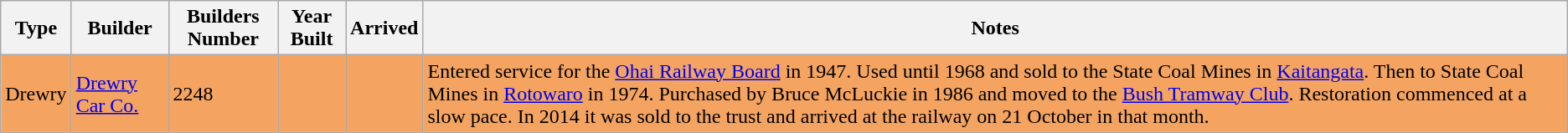<table class="sortable wikitable" border="1">
<tr>
<th>Type</th>
<th>Builder</th>
<th>Builders Number</th>
<th>Year Built</th>
<th>Arrived</th>
<th>Notes</th>
</tr>
<tr style="background:#f4a460;">
<td>Drewry</td>
<td><a href='#'>Drewry Car Co.</a></td>
<td>2248</td>
<td></td>
<td></td>
<td>Entered service for the <a href='#'>Ohai Railway Board</a> in 1947. Used until 1968 and sold to the State Coal Mines in <a href='#'>Kaitangata</a>. Then to State Coal Mines in <a href='#'>Rotowaro</a> in 1974. Purchased by Bruce McLuckie in 1986 and moved to the <a href='#'>Bush Tramway Club</a>. Restoration commenced at a slow pace. In 2014 it was sold to the trust and arrived at the railway on 21 October in that month.</td>
</tr>
</table>
